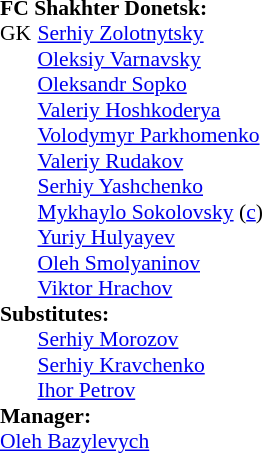<table style="font-size: 90%" cellspacing="0" cellpadding="0">
<tr>
<td colspan="3"><strong>FC Shakhter Donetsk:</strong></td>
</tr>
<tr>
<th width="25"></th>
</tr>
<tr>
<td>GK</td>
<td> <a href='#'>Serhiy Zolotnytsky</a></td>
</tr>
<tr>
<td></td>
<td> <a href='#'>Oleksiy Varnavsky</a></td>
</tr>
<tr>
<td></td>
<td> <a href='#'>Oleksandr Sopko</a></td>
</tr>
<tr>
<td></td>
<td> <a href='#'>Valeriy Hoshkoderya</a></td>
<td></td>
</tr>
<tr>
<td></td>
<td> <a href='#'>Volodymyr Parkhomenko</a></td>
<td></td>
</tr>
<tr>
<td></td>
<td> <a href='#'>Valeriy Rudakov</a></td>
<td></td>
</tr>
<tr>
<td></td>
<td> <a href='#'>Serhiy Yashchenko</a></td>
</tr>
<tr>
<td></td>
<td> <a href='#'>Mykhaylo Sokolovsky</a> (<a href='#'>c</a>)</td>
<td></td>
</tr>
<tr>
<td></td>
<td> <a href='#'>Yuriy Hulyayev</a></td>
</tr>
<tr>
<td></td>
<td> <a href='#'>Oleh Smolyaninov</a></td>
<td></td>
</tr>
<tr>
<td></td>
<td> <a href='#'>Viktor Hrachov</a></td>
</tr>
<tr>
<td colspan=3><strong>Substitutes:</strong></td>
</tr>
<tr>
<td></td>
<td> <a href='#'>Serhiy Morozov</a></td>
<td></td>
</tr>
<tr>
<td></td>
<td> <a href='#'>Serhiy Kravchenko</a></td>
<td></td>
</tr>
<tr>
<td></td>
<td> <a href='#'>Ihor Petrov</a></td>
<td></td>
</tr>
<tr>
<td colspan=3><strong>Manager:</strong></td>
</tr>
<tr>
<td colspan="3"> <a href='#'>Oleh Bazylevych</a></td>
</tr>
</table>
